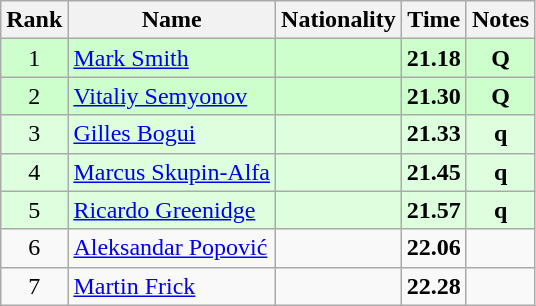<table class="wikitable sortable" style="text-align:center">
<tr>
<th>Rank</th>
<th>Name</th>
<th>Nationality</th>
<th>Time</th>
<th>Notes</th>
</tr>
<tr bgcolor=ccffcc>
<td>1</td>
<td align=left><a href='#'>Mark Smith</a></td>
<td align=left></td>
<td><strong>21.18</strong></td>
<td><strong>Q</strong></td>
</tr>
<tr bgcolor=ccffcc>
<td>2</td>
<td align=left><a href='#'>Vitaliy Semyonov</a></td>
<td align=left></td>
<td><strong>21.30</strong></td>
<td><strong>Q</strong></td>
</tr>
<tr bgcolor=ddffdd>
<td>3</td>
<td align=left><a href='#'>Gilles Bogui</a></td>
<td align=left></td>
<td><strong>21.33</strong></td>
<td><strong>q</strong></td>
</tr>
<tr bgcolor=ddffdd>
<td>4</td>
<td align=left><a href='#'>Marcus Skupin-Alfa</a></td>
<td align=left></td>
<td><strong>21.45</strong></td>
<td><strong>q</strong></td>
</tr>
<tr bgcolor=ddffdd>
<td>5</td>
<td align=left><a href='#'>Ricardo Greenidge</a></td>
<td align=left></td>
<td><strong>21.57</strong></td>
<td><strong>q</strong></td>
</tr>
<tr>
<td>6</td>
<td align=left><a href='#'>Aleksandar Popović</a></td>
<td align=left></td>
<td><strong>22.06</strong></td>
<td></td>
</tr>
<tr>
<td>7</td>
<td align=left><a href='#'>Martin Frick</a></td>
<td align=left></td>
<td><strong>22.28</strong></td>
<td></td>
</tr>
</table>
